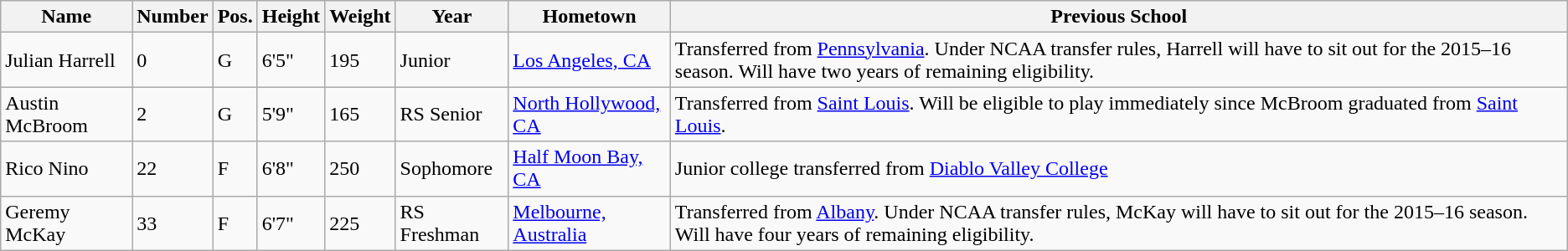<table class="wikitable sortable" border="1">
<tr>
<th>Name</th>
<th>Number</th>
<th>Pos.</th>
<th>Height</th>
<th>Weight</th>
<th>Year</th>
<th>Hometown</th>
<th class="unsortable">Previous School</th>
</tr>
<tr>
<td>Julian Harrell</td>
<td>0</td>
<td>G</td>
<td>6'5"</td>
<td>195</td>
<td>Junior</td>
<td><a href='#'>Los Angeles, CA</a></td>
<td>Transferred from <a href='#'>Pennsylvania</a>. Under NCAA transfer rules, Harrell will have to sit out for the 2015–16 season. Will have two years of remaining eligibility.</td>
</tr>
<tr>
<td>Austin McBroom</td>
<td>2</td>
<td>G</td>
<td>5'9"</td>
<td>165</td>
<td>RS Senior</td>
<td><a href='#'>North Hollywood, CA</a></td>
<td>Transferred from <a href='#'>Saint Louis</a>. Will be eligible to play immediately since McBroom graduated from <a href='#'>Saint Louis</a>.</td>
</tr>
<tr>
<td>Rico Nino</td>
<td>22</td>
<td>F</td>
<td>6'8"</td>
<td>250</td>
<td>Sophomore</td>
<td><a href='#'>Half Moon Bay, CA</a></td>
<td>Junior college transferred from <a href='#'>Diablo Valley College</a></td>
</tr>
<tr>
<td>Geremy McKay</td>
<td>33</td>
<td>F</td>
<td>6'7"</td>
<td>225</td>
<td>RS Freshman</td>
<td><a href='#'>Melbourne, Australia</a></td>
<td>Transferred from <a href='#'>Albany</a>. Under NCAA transfer rules, McKay will have to sit out for the 2015–16 season. Will have four years of remaining eligibility.</td>
</tr>
</table>
